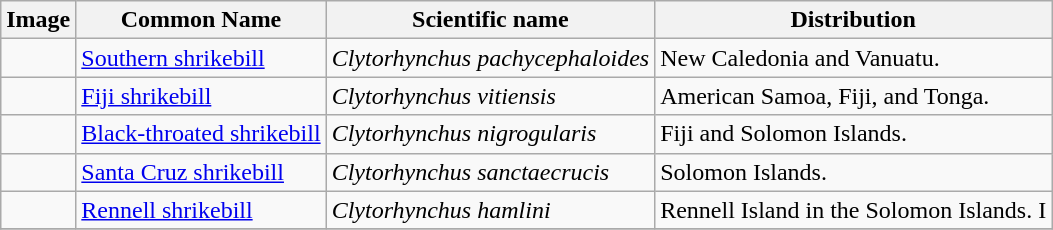<table class="wikitable">
<tr>
<th>Image</th>
<th>Common Name</th>
<th>Scientific name</th>
<th>Distribution</th>
</tr>
<tr>
<td></td>
<td><a href='#'>Southern shrikebill</a></td>
<td><em>Clytorhynchus pachycephaloides</em></td>
<td>New Caledonia and Vanuatu.</td>
</tr>
<tr>
<td></td>
<td><a href='#'>Fiji shrikebill</a></td>
<td><em>Clytorhynchus vitiensis</em></td>
<td>American Samoa, Fiji, and Tonga.</td>
</tr>
<tr>
<td></td>
<td><a href='#'>Black-throated shrikebill</a></td>
<td><em>Clytorhynchus nigrogularis</em></td>
<td>Fiji and Solomon Islands.</td>
</tr>
<tr>
<td></td>
<td><a href='#'>Santa Cruz shrikebill</a></td>
<td><em>Clytorhynchus sanctaecrucis</em></td>
<td>Solomon Islands.</td>
</tr>
<tr>
<td></td>
<td><a href='#'>Rennell shrikebill</a></td>
<td><em>Clytorhynchus hamlini</em></td>
<td>Rennell Island in the Solomon Islands. I</td>
</tr>
<tr>
</tr>
</table>
